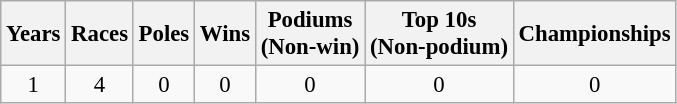<table class="wikitable" style="text-align:center; font-size:95%">
<tr>
<th>Years</th>
<th>Races</th>
<th>Poles</th>
<th>Wins</th>
<th>Podiums<br>(Non-win)</th>
<th>Top 10s<br>(Non-podium)</th>
<th>Championships</th>
</tr>
<tr>
<td>1</td>
<td>4</td>
<td>0</td>
<td>0</td>
<td>0</td>
<td>0</td>
<td>0</td>
</tr>
</table>
